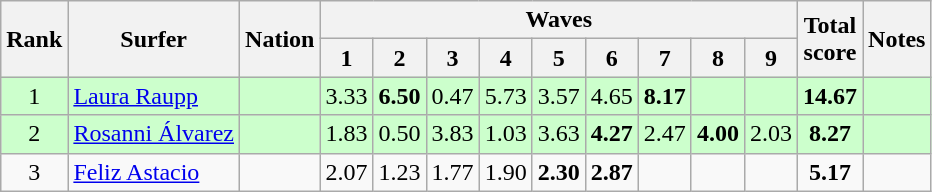<table class="wikitable sortable" style="text-align:center">
<tr>
<th rowspan=2>Rank</th>
<th rowspan=2>Surfer</th>
<th rowspan=2>Nation</th>
<th colspan=9>Waves</th>
<th rowspan=2>Total<br>score</th>
<th rowspan=2>Notes</th>
</tr>
<tr>
<th>1</th>
<th>2</th>
<th>3</th>
<th>4</th>
<th>5</th>
<th>6</th>
<th>7</th>
<th>8</th>
<th>9</th>
</tr>
<tr bgcolor=ccffcc>
<td>1</td>
<td align=left><a href='#'>Laura Raupp</a></td>
<td align=left></td>
<td>3.33</td>
<td><strong>6.50</strong></td>
<td>0.47</td>
<td>5.73</td>
<td>3.57</td>
<td>4.65</td>
<td><strong>8.17</strong></td>
<td></td>
<td></td>
<td><strong>14.67</strong></td>
<td></td>
</tr>
<tr bgcolor=ccffcc>
<td>2</td>
<td align=left><a href='#'>Rosanni Álvarez</a></td>
<td align=left></td>
<td>1.83</td>
<td>0.50</td>
<td>3.83</td>
<td>1.03</td>
<td>3.63</td>
<td><strong>4.27</strong></td>
<td>2.47</td>
<td><strong>4.00</strong></td>
<td>2.03</td>
<td><strong>8.27</strong></td>
<td></td>
</tr>
<tr>
<td>3</td>
<td align=left><a href='#'>Feliz Astacio</a></td>
<td align=left></td>
<td>2.07</td>
<td>1.23</td>
<td>1.77</td>
<td>1.90</td>
<td><strong>2.30</strong></td>
<td><strong>2.87</strong></td>
<td></td>
<td></td>
<td></td>
<td><strong>5.17</strong></td>
<td></td>
</tr>
</table>
